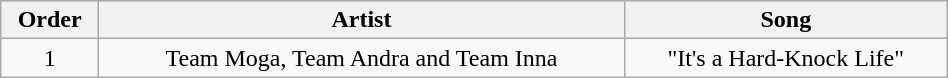<table class="wikitable" style="text-align:center; width:50%;">
<tr>
<th>Order</th>
<th>Artist</th>
<th>Song</th>
</tr>
<tr>
<td>1</td>
<td>Team Moga, Team Andra and Team Inna</td>
<td>"It's a Hard-Knock Life"</td>
</tr>
</table>
